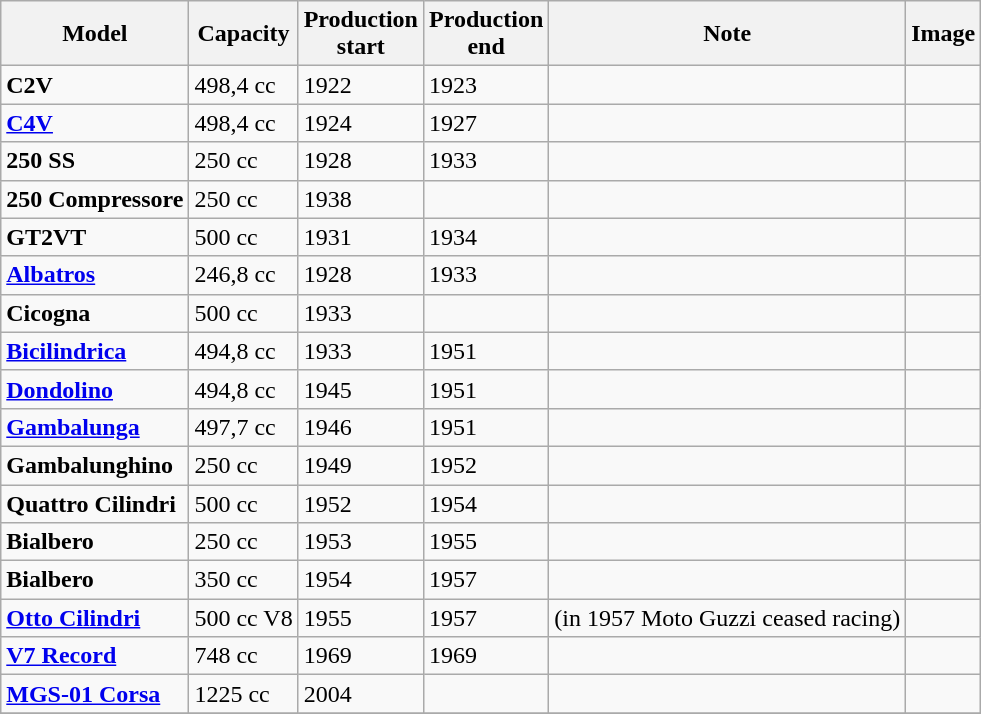<table class="wikitable sortable">
<tr>
<th>Model</th>
<th>Capacity</th>
<th>Production<br>start</th>
<th>Production<br>end</th>
<th>Note</th>
<th>Image</th>
</tr>
<tr>
<td><strong>C2V</strong></td>
<td>498,4 cc</td>
<td>1922</td>
<td>1923</td>
<td></td>
<td></td>
</tr>
<tr>
<td><strong><a href='#'>C4V</a></strong></td>
<td>498,4 cc</td>
<td>1924</td>
<td>1927</td>
<td></td>
<td></td>
</tr>
<tr>
<td><strong>250 SS</strong></td>
<td>250 cc</td>
<td>1928</td>
<td>1933</td>
<td></td>
<td></td>
</tr>
<tr>
<td><strong>250 Compressore</strong></td>
<td>250 cc</td>
<td>1938</td>
<td></td>
<td></td>
<td></td>
</tr>
<tr>
<td><strong>GT2VT</strong></td>
<td>500 cc</td>
<td>1931</td>
<td>1934</td>
<td></td>
<td></td>
</tr>
<tr>
<td><strong><a href='#'>Albatros</a></strong></td>
<td>246,8 cc</td>
<td>1928</td>
<td>1933</td>
<td></td>
<td></td>
</tr>
<tr>
<td><strong>Cicogna</strong></td>
<td>500 cc</td>
<td>1933</td>
<td></td>
<td></td>
<td></td>
</tr>
<tr>
<td><strong><a href='#'>Bicilindrica</a></strong></td>
<td>494,8 cc</td>
<td>1933</td>
<td>1951</td>
<td></td>
<td></td>
</tr>
<tr>
<td><strong><a href='#'>Dondolino</a></strong></td>
<td>494,8 cc</td>
<td>1945</td>
<td>1951</td>
<td></td>
<td></td>
</tr>
<tr>
<td><strong><a href='#'>Gambalunga</a></strong></td>
<td>497,7 cc</td>
<td>1946</td>
<td>1951</td>
<td></td>
<td></td>
</tr>
<tr>
<td><strong>Gambalunghino</strong></td>
<td>250 cc</td>
<td>1949</td>
<td>1952</td>
<td></td>
<td></td>
</tr>
<tr>
<td><strong>Quattro Cilindri</strong></td>
<td>500 cc</td>
<td>1952</td>
<td>1954</td>
<td></td>
<td></td>
</tr>
<tr>
<td><strong>Bialbero</strong></td>
<td>250 cc</td>
<td>1953</td>
<td>1955</td>
<td></td>
<td></td>
</tr>
<tr>
<td><strong>Bialbero</strong></td>
<td>350 cc</td>
<td>1954</td>
<td>1957</td>
<td></td>
<td></td>
</tr>
<tr>
<td><strong><a href='#'>Otto Cilindri</a></strong></td>
<td>500 cc V8</td>
<td>1955</td>
<td>1957</td>
<td>(in 1957 Moto Guzzi ceased racing)</td>
<td></td>
</tr>
<tr>
<td><strong><a href='#'>V7 Record</a></strong></td>
<td>748 cc</td>
<td>1969</td>
<td>1969</td>
<td></td>
<td></td>
</tr>
<tr>
<td><strong><a href='#'>MGS-01 Corsa</a></strong></td>
<td>1225 cc</td>
<td>2004</td>
<td></td>
<td></td>
<td></td>
</tr>
<tr>
</tr>
</table>
